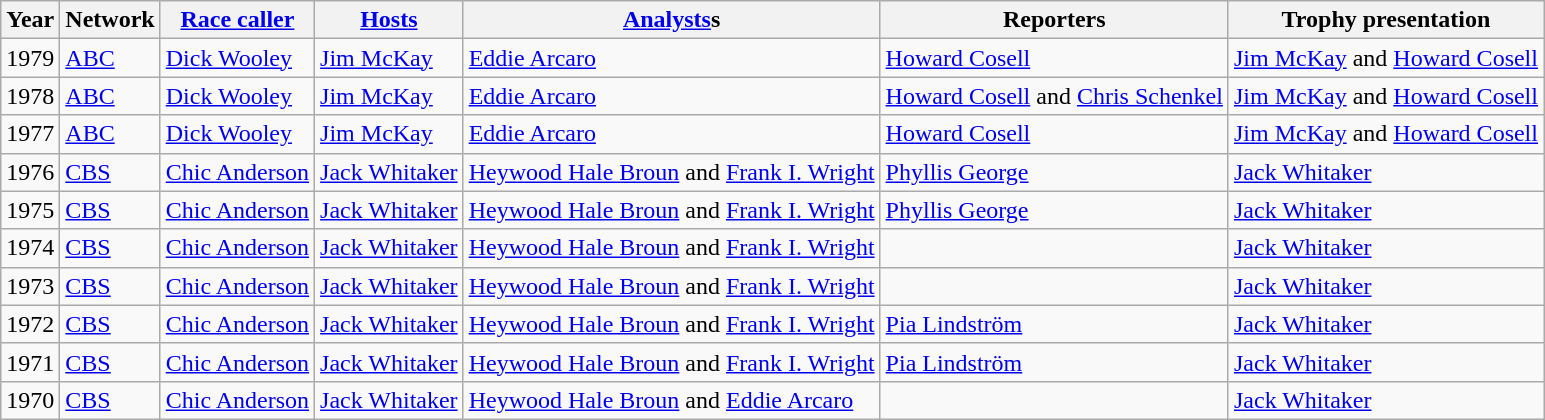<table class="wikitable">
<tr>
<th>Year</th>
<th>Network</th>
<th><a href='#'>Race caller</a></th>
<th><a href='#'>Hosts</a></th>
<th><a href='#'>Analysts</a>s</th>
<th>Reporters</th>
<th>Trophy presentation</th>
</tr>
<tr>
<td>1979</td>
<td><a href='#'>ABC</a></td>
<td><a href='#'>Dick Wooley</a></td>
<td><a href='#'>Jim McKay</a></td>
<td><a href='#'>Eddie Arcaro</a></td>
<td><a href='#'>Howard Cosell</a></td>
<td><a href='#'>Jim McKay</a> and <a href='#'>Howard Cosell</a></td>
</tr>
<tr>
<td>1978</td>
<td><a href='#'>ABC</a></td>
<td><a href='#'>Dick Wooley</a></td>
<td><a href='#'>Jim McKay</a></td>
<td><a href='#'>Eddie Arcaro</a></td>
<td><a href='#'>Howard Cosell</a> and <a href='#'>Chris Schenkel</a></td>
<td><a href='#'>Jim McKay</a> and <a href='#'>Howard Cosell</a></td>
</tr>
<tr>
<td>1977</td>
<td><a href='#'>ABC</a></td>
<td><a href='#'>Dick Wooley</a></td>
<td><a href='#'>Jim McKay</a></td>
<td><a href='#'>Eddie Arcaro</a></td>
<td><a href='#'>Howard Cosell</a></td>
<td><a href='#'>Jim McKay</a> and <a href='#'>Howard Cosell</a></td>
</tr>
<tr>
<td>1976</td>
<td><a href='#'>CBS</a></td>
<td><a href='#'>Chic Anderson</a></td>
<td><a href='#'>Jack Whitaker</a></td>
<td><a href='#'>Heywood Hale Broun</a> and <a href='#'>Frank I. Wright</a></td>
<td><a href='#'>Phyllis George</a></td>
<td><a href='#'>Jack Whitaker</a></td>
</tr>
<tr>
<td>1975</td>
<td><a href='#'>CBS</a></td>
<td><a href='#'>Chic Anderson</a></td>
<td><a href='#'>Jack Whitaker</a></td>
<td><a href='#'>Heywood Hale Broun</a> and <a href='#'>Frank I. Wright</a></td>
<td><a href='#'>Phyllis George</a></td>
<td><a href='#'>Jack Whitaker</a></td>
</tr>
<tr>
<td>1974</td>
<td><a href='#'>CBS</a></td>
<td><a href='#'>Chic Anderson</a></td>
<td><a href='#'>Jack Whitaker</a></td>
<td><a href='#'>Heywood Hale Broun</a> and <a href='#'>Frank I. Wright</a></td>
<td></td>
<td><a href='#'>Jack Whitaker</a></td>
</tr>
<tr>
<td>1973</td>
<td><a href='#'>CBS</a></td>
<td><a href='#'>Chic Anderson</a></td>
<td><a href='#'>Jack Whitaker</a></td>
<td><a href='#'>Heywood Hale Broun</a> and <a href='#'>Frank I. Wright</a></td>
<td></td>
<td><a href='#'>Jack Whitaker</a></td>
</tr>
<tr>
<td>1972</td>
<td><a href='#'>CBS</a></td>
<td><a href='#'>Chic Anderson</a></td>
<td><a href='#'>Jack Whitaker</a></td>
<td><a href='#'>Heywood Hale Broun</a> and <a href='#'>Frank I. Wright</a></td>
<td><a href='#'>Pia Lindström</a></td>
<td><a href='#'>Jack Whitaker</a></td>
</tr>
<tr>
<td>1971</td>
<td><a href='#'>CBS</a></td>
<td><a href='#'>Chic Anderson</a></td>
<td><a href='#'>Jack Whitaker</a></td>
<td><a href='#'>Heywood Hale Broun</a> and <a href='#'>Frank I. Wright</a></td>
<td><a href='#'>Pia Lindström</a></td>
<td><a href='#'>Jack Whitaker</a></td>
</tr>
<tr>
<td>1970</td>
<td><a href='#'>CBS</a></td>
<td><a href='#'>Chic Anderson</a></td>
<td><a href='#'>Jack Whitaker</a></td>
<td><a href='#'>Heywood Hale Broun</a> and <a href='#'>Eddie Arcaro</a></td>
<td></td>
<td><a href='#'>Jack Whitaker</a></td>
</tr>
</table>
